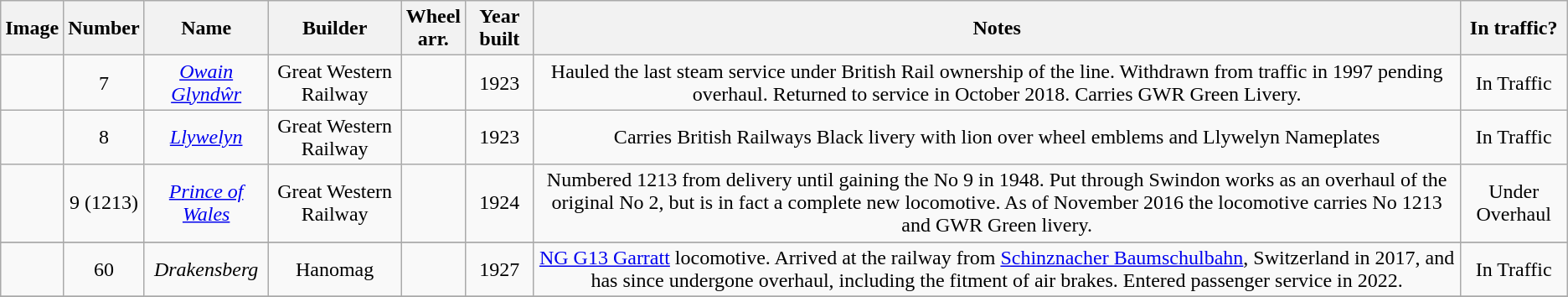<table class="sort wikitable sortable">
<tr>
<th>Image</th>
<th>Number</th>
<th>Name</th>
<th>Builder</th>
<th>Wheel <br>arr.</th>
<th>Year built</th>
<th>Notes</th>
<th>In traffic?</th>
</tr>
<tr>
<td></td>
<td align=center>7</td>
<td align=center><em><a href='#'>Owain Glyndŵr</a></em></td>
<td align=center>Great Western Railway</td>
<td align=center></td>
<td align=center>1923</td>
<td align=center>Hauled the last steam service under British Rail ownership of the line. Withdrawn from traffic in 1997 pending overhaul. Returned to service in October 2018. Carries GWR Green Livery.</td>
<td align=center>In Traffic</td>
</tr>
<tr>
<td></td>
<td align=center>8</td>
<td align=center><em><a href='#'>Llywelyn</a></em></td>
<td align=center>Great Western Railway</td>
<td align=center></td>
<td align=center>1923</td>
<td align=center>Carries British Railways Black livery with lion over wheel emblems and Llywelyn Nameplates</td>
<td align=center>In Traffic</td>
</tr>
<tr>
<td></td>
<td align=center>9 (1213)</td>
<td align=center><em><a href='#'>Prince of Wales</a></em></td>
<td align=center>Great Western Railway</td>
<td align=center></td>
<td align=center>1924</td>
<td align=center>Numbered 1213 from delivery until gaining the No 9 in 1948. Put through Swindon works as an overhaul of the original No 2, but is in fact a complete new locomotive. As of November 2016 the locomotive carries No 1213 and GWR Green livery.</td>
<td align=center>Under Overhaul</td>
</tr>
<tr>
</tr>
<tr>
<td></td>
<td align=center>60</td>
<td align=center><em>Drakensberg</em></td>
<td align=center>Hanomag</td>
<td align=center></td>
<td align=center>1927</td>
<td align=center><a href='#'>NG G13 Garratt</a> locomotive. Arrived at the railway from <a href='#'>Schinznacher Baumschulbahn</a>, Switzerland in 2017, and has since undergone overhaul, including the fitment of air brakes. Entered passenger service in 2022.</td>
<td align=center>In Traffic</td>
</tr>
<tr>
</tr>
</table>
